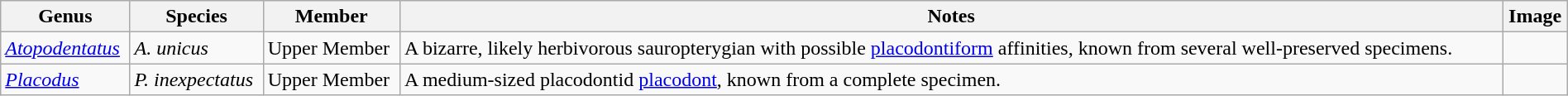<table class="wikitable" align="center" width="100%">
<tr>
<th>Genus</th>
<th>Species</th>
<th>Member</th>
<th>Notes</th>
<th>Image</th>
</tr>
<tr>
<td><em><a href='#'>Atopodentatus</a></em></td>
<td><em>A. unicus</em></td>
<td>Upper Member</td>
<td>A bizarre, likely herbivorous sauropterygian with possible <a href='#'>placodontiform</a> affinities, known from several well-preserved specimens.</td>
<td></td>
</tr>
<tr>
<td><em><a href='#'>Placodus</a></em></td>
<td><em>P. inexpectatus</em></td>
<td>Upper Member</td>
<td>A medium-sized placodontid <a href='#'>placodont</a>, known from a complete specimen.</td>
<td></td>
</tr>
</table>
